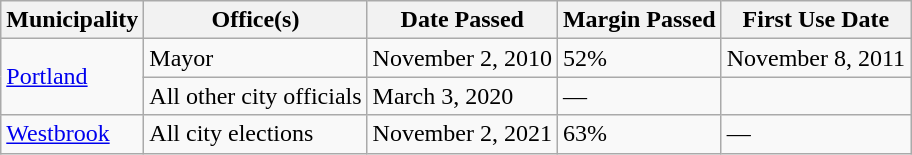<table class="wikitable">
<tr>
<th>Municipality</th>
<th>Office(s)</th>
<th>Date Passed</th>
<th>Margin Passed</th>
<th>First Use Date</th>
</tr>
<tr>
<td rowspan=2><a href='#'>Portland</a></td>
<td>Mayor</td>
<td>November 2, 2010</td>
<td>52%</td>
<td>November 8, 2011</td>
</tr>
<tr>
<td>All other city officials</td>
<td>March 3, 2020</td>
<td>—</td>
</tr>
<tr>
<td><a href='#'>Westbrook</a></td>
<td>All city elections</td>
<td>November 2, 2021</td>
<td>63%</td>
<td>—</td>
</tr>
</table>
